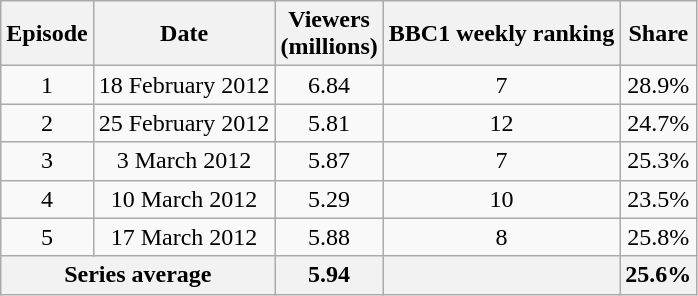<table class="wikitable" style="text-align:center">
<tr>
<th>Episode</th>
<th>Date</th>
<th>Viewers<br>(millions)</th>
<th>BBC1 weekly ranking</th>
<th>Share</th>
</tr>
<tr>
<td>1</td>
<td>18 February 2012</td>
<td>6.84</td>
<td>7</td>
<td>28.9%</td>
</tr>
<tr>
<td>2</td>
<td>25 February 2012</td>
<td>5.81</td>
<td>12</td>
<td>24.7%</td>
</tr>
<tr>
<td>3</td>
<td>3 March 2012</td>
<td>5.87</td>
<td>7</td>
<td>25.3%</td>
</tr>
<tr>
<td>4</td>
<td>10 March 2012</td>
<td>5.29</td>
<td>10</td>
<td>23.5%</td>
</tr>
<tr>
<td>5</td>
<td>17 March 2012</td>
<td>5.88</td>
<td>8</td>
<td>25.8%</td>
</tr>
<tr>
<th colspan="2" scope="row">Series average</th>
<th>5.94</th>
<th></th>
<th>25.6%</th>
</tr>
</table>
